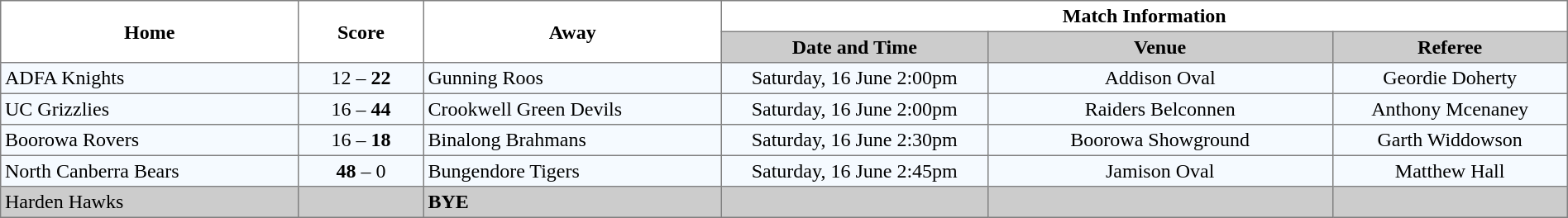<table border="1" cellpadding="3" cellspacing="0" width="100%" style="border-collapse:collapse;  text-align:center;">
<tr>
<th rowspan="2" width="19%">Home</th>
<th rowspan="2" width="8%">Score</th>
<th rowspan="2" width="19%">Away</th>
<th colspan="3">Match Information</th>
</tr>
<tr bgcolor="#CCCCCC">
<th width="17%">Date and Time</th>
<th width="22%">Venue</th>
<th width="50%">Referee</th>
</tr>
<tr style="text-align:center; background:#f5faff;">
<td align="left"> ADFA Knights</td>
<td>12 – <strong>22</strong></td>
<td align="left"> Gunning Roos</td>
<td>Saturday, 16 June 2:00pm</td>
<td>Addison Oval</td>
<td>Geordie Doherty</td>
</tr>
<tr style="text-align:center; background:#f5faff;">
<td align="left"><strong></strong> UC Grizzlies</td>
<td>16 – <strong>44</strong></td>
<td align="left"> Crookwell Green Devils</td>
<td>Saturday, 16 June 2:00pm</td>
<td>Raiders Belconnen</td>
<td>Anthony Mcenaney</td>
</tr>
<tr style="text-align:center; background:#f5faff;">
<td align="left"> Boorowa Rovers</td>
<td>16 – <strong>18</strong></td>
<td align="left"> Binalong Brahmans</td>
<td>Saturday, 16 June 2:30pm</td>
<td>Boorowa Showground</td>
<td>Garth Widdowson</td>
</tr>
<tr style="text-align:center; background:#f5faff;">
<td align="left"> North Canberra Bears</td>
<td><strong>48</strong> – 0</td>
<td align="left"> Bungendore Tigers</td>
<td>Saturday, 16 June 2:45pm</td>
<td>Jamison Oval</td>
<td>Matthew Hall</td>
</tr>
<tr style="text-align:center; background:#CCCCCC;">
<td align="left"> Harden Hawks</td>
<td></td>
<td align="left"><strong>BYE</strong></td>
<td></td>
<td></td>
<td></td>
</tr>
</table>
